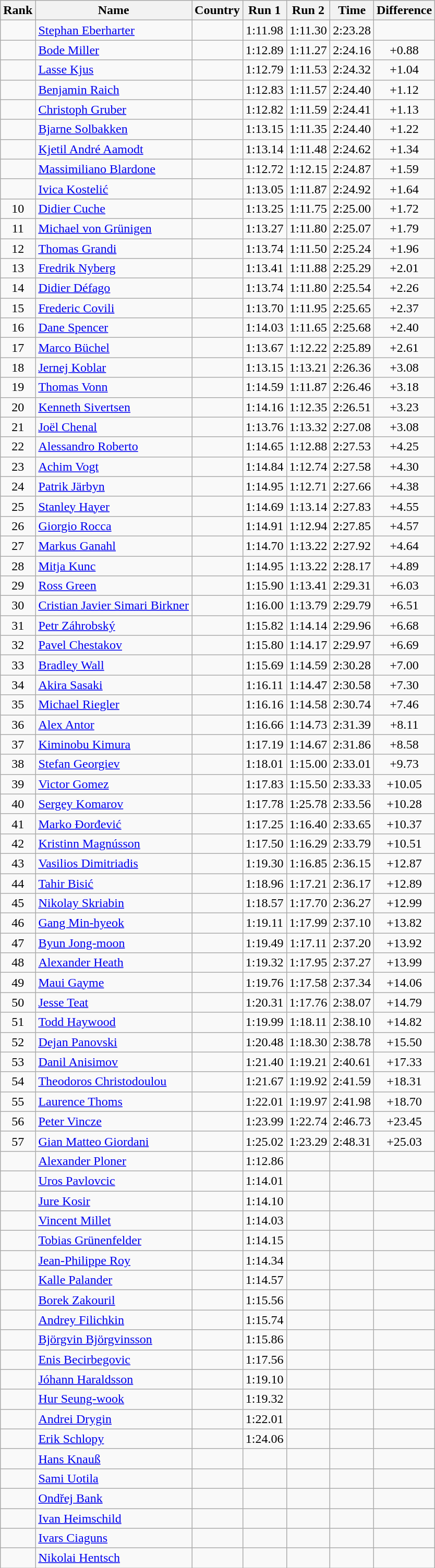<table class="wikitable sortable" style="text-align:center">
<tr>
<th>Rank</th>
<th>Name</th>
<th>Country</th>
<th>Run 1</th>
<th>Run 2</th>
<th>Time</th>
<th>Difference</th>
</tr>
<tr>
<td></td>
<td align=left><a href='#'>Stephan Eberharter</a></td>
<td align=left></td>
<td>1:11.98</td>
<td>1:11.30</td>
<td>2:23.28</td>
<td></td>
</tr>
<tr>
<td></td>
<td align=left><a href='#'>Bode Miller</a></td>
<td align=left></td>
<td>1:12.89</td>
<td>1:11.27</td>
<td>2:24.16</td>
<td>+0.88</td>
</tr>
<tr>
<td></td>
<td align=left><a href='#'>Lasse Kjus</a></td>
<td align=left></td>
<td>1:12.79</td>
<td>1:11.53</td>
<td>2:24.32</td>
<td>+1.04</td>
</tr>
<tr>
<td></td>
<td align=left><a href='#'>Benjamin Raich</a></td>
<td align=left></td>
<td>1:12.83</td>
<td>1:11.57</td>
<td>2:24.40</td>
<td>+1.12</td>
</tr>
<tr>
<td></td>
<td align=left><a href='#'>Christoph Gruber</a></td>
<td align=left></td>
<td>1:12.82</td>
<td>1:11.59</td>
<td>2:24.41</td>
<td>+1.13</td>
</tr>
<tr>
<td></td>
<td align=left><a href='#'>Bjarne Solbakken</a></td>
<td align=left></td>
<td>1:13.15</td>
<td>1:11.35</td>
<td>2:24.40</td>
<td>+1.22</td>
</tr>
<tr>
<td></td>
<td align=left><a href='#'>Kjetil André Aamodt</a></td>
<td align=left></td>
<td>1:13.14</td>
<td>1:11.48</td>
<td>2:24.62</td>
<td>+1.34</td>
</tr>
<tr>
<td></td>
<td align=left><a href='#'>Massimiliano Blardone</a></td>
<td align=left></td>
<td>1:12.72</td>
<td>1:12.15</td>
<td>2:24.87</td>
<td>+1.59</td>
</tr>
<tr>
<td></td>
<td align=left><a href='#'>Ivica Kostelić</a></td>
<td align=left></td>
<td>1:13.05</td>
<td>1:11.87</td>
<td>2:24.92</td>
<td>+1.64</td>
</tr>
<tr>
<td>10</td>
<td align=left><a href='#'>Didier Cuche</a></td>
<td align=left></td>
<td>1:13.25</td>
<td>1:11.75</td>
<td>2:25.00</td>
<td>+1.72</td>
</tr>
<tr>
<td>11</td>
<td align=left><a href='#'>Michael von Grünigen</a></td>
<td align=left></td>
<td>1:13.27</td>
<td>1:11.80</td>
<td>2:25.07</td>
<td>+1.79</td>
</tr>
<tr>
<td>12</td>
<td align=left><a href='#'>Thomas Grandi</a></td>
<td align=left></td>
<td>1:13.74</td>
<td>1:11.50</td>
<td>2:25.24</td>
<td>+1.96</td>
</tr>
<tr>
<td>13</td>
<td align=left><a href='#'>Fredrik Nyberg</a></td>
<td align=left></td>
<td>1:13.41</td>
<td>1:11.88</td>
<td>2:25.29</td>
<td>+2.01</td>
</tr>
<tr>
<td>14</td>
<td align=left><a href='#'>Didier Défago</a></td>
<td align=left></td>
<td>1:13.74</td>
<td>1:11.80</td>
<td>2:25.54</td>
<td>+2.26</td>
</tr>
<tr>
<td>15</td>
<td align=left><a href='#'>Frederic Covili</a></td>
<td align=left></td>
<td>1:13.70</td>
<td>1:11.95</td>
<td>2:25.65</td>
<td>+2.37</td>
</tr>
<tr>
<td>16</td>
<td align=left><a href='#'>Dane Spencer</a></td>
<td align=left></td>
<td>1:14.03</td>
<td>1:11.65</td>
<td>2:25.68</td>
<td>+2.40</td>
</tr>
<tr>
<td>17</td>
<td align=left><a href='#'>Marco Büchel</a></td>
<td align=left></td>
<td>1:13.67</td>
<td>1:12.22</td>
<td>2:25.89</td>
<td>+2.61</td>
</tr>
<tr>
<td>18</td>
<td align=left><a href='#'>Jernej Koblar</a></td>
<td align=left></td>
<td>1:13.15</td>
<td>1:13.21</td>
<td>2:26.36</td>
<td>+3.08</td>
</tr>
<tr>
<td>19</td>
<td align=left><a href='#'>Thomas Vonn</a></td>
<td align=left></td>
<td>1:14.59</td>
<td>1:11.87</td>
<td>2:26.46</td>
<td>+3.18</td>
</tr>
<tr>
<td>20</td>
<td align=left><a href='#'>Kenneth Sivertsen</a></td>
<td align=left></td>
<td>1:14.16</td>
<td>1:12.35</td>
<td>2:26.51</td>
<td>+3.23</td>
</tr>
<tr>
<td>21</td>
<td align=left><a href='#'>Joël Chenal</a></td>
<td align=left></td>
<td>1:13.76</td>
<td>1:13.32</td>
<td>2:27.08</td>
<td>+3.08</td>
</tr>
<tr>
<td>22</td>
<td align=left><a href='#'>Alessandro Roberto</a></td>
<td align=left></td>
<td>1:14.65</td>
<td>1:12.88</td>
<td>2:27.53</td>
<td>+4.25</td>
</tr>
<tr>
<td>23</td>
<td align=left><a href='#'>Achim Vogt</a></td>
<td align=left></td>
<td>1:14.84</td>
<td>1:12.74</td>
<td>2:27.58</td>
<td>+4.30</td>
</tr>
<tr>
<td>24</td>
<td align=left><a href='#'>Patrik Järbyn</a></td>
<td align=left></td>
<td>1:14.95</td>
<td>1:12.71</td>
<td>2:27.66</td>
<td>+4.38</td>
</tr>
<tr>
<td>25</td>
<td align=left><a href='#'>Stanley Hayer</a></td>
<td align=left></td>
<td>1:14.69</td>
<td>1:13.14</td>
<td>2:27.83</td>
<td>+4.55</td>
</tr>
<tr>
<td>26</td>
<td align=left><a href='#'>Giorgio Rocca</a></td>
<td align=left></td>
<td>1:14.91</td>
<td>1:12.94</td>
<td>2:27.85</td>
<td>+4.57</td>
</tr>
<tr>
<td>27</td>
<td align=left><a href='#'>Markus Ganahl</a></td>
<td align=left></td>
<td>1:14.70</td>
<td>1:13.22</td>
<td>2:27.92</td>
<td>+4.64</td>
</tr>
<tr>
<td>28</td>
<td align=left><a href='#'>Mitja Kunc</a></td>
<td align=left></td>
<td>1:14.95</td>
<td>1:13.22</td>
<td>2:28.17</td>
<td>+4.89</td>
</tr>
<tr>
<td>29</td>
<td align=left><a href='#'>Ross Green</a></td>
<td align=left></td>
<td>1:15.90</td>
<td>1:13.41</td>
<td>2:29.31</td>
<td>+6.03</td>
</tr>
<tr>
<td>30</td>
<td align=left><a href='#'>Cristian Javier Simari Birkner</a></td>
<td align=left></td>
<td>1:16.00</td>
<td>1:13.79</td>
<td>2:29.79</td>
<td>+6.51</td>
</tr>
<tr>
<td>31</td>
<td align=left><a href='#'>Petr Záhrobský</a></td>
<td align=left></td>
<td>1:15.82</td>
<td>1:14.14</td>
<td>2:29.96</td>
<td>+6.68</td>
</tr>
<tr>
<td>32</td>
<td align=left><a href='#'>Pavel Chestakov</a></td>
<td align=left></td>
<td>1:15.80</td>
<td>1:14.17</td>
<td>2:29.97</td>
<td>+6.69</td>
</tr>
<tr>
<td>33</td>
<td align=left><a href='#'>Bradley Wall</a></td>
<td align=left></td>
<td>1:15.69</td>
<td>1:14.59</td>
<td>2:30.28</td>
<td>+7.00</td>
</tr>
<tr>
<td>34</td>
<td align=left><a href='#'>Akira Sasaki</a></td>
<td align=left></td>
<td>1:16.11</td>
<td>1:14.47</td>
<td>2:30.58</td>
<td>+7.30</td>
</tr>
<tr>
<td>35</td>
<td align=left><a href='#'>Michael Riegler</a></td>
<td align=left></td>
<td>1:16.16</td>
<td>1:14.58</td>
<td>2:30.74</td>
<td>+7.46</td>
</tr>
<tr>
<td>36</td>
<td align=left><a href='#'>Alex Antor</a></td>
<td align=left></td>
<td>1:16.66</td>
<td>1:14.73</td>
<td>2:31.39</td>
<td>+8.11</td>
</tr>
<tr>
<td>37</td>
<td align=left><a href='#'>Kiminobu Kimura</a></td>
<td align=left></td>
<td>1:17.19</td>
<td>1:14.67</td>
<td>2:31.86</td>
<td>+8.58</td>
</tr>
<tr>
<td>38</td>
<td align=left><a href='#'>Stefan Georgiev</a></td>
<td align=left></td>
<td>1:18.01</td>
<td>1:15.00</td>
<td>2:33.01</td>
<td>+9.73</td>
</tr>
<tr>
<td>39</td>
<td align=left><a href='#'>Victor Gomez</a></td>
<td align=left></td>
<td>1:17.83</td>
<td>1:15.50</td>
<td>2:33.33</td>
<td>+10.05</td>
</tr>
<tr>
<td>40</td>
<td align=left><a href='#'>Sergey Komarov</a></td>
<td align=left></td>
<td>1:17.78</td>
<td>1:25.78</td>
<td>2:33.56</td>
<td>+10.28</td>
</tr>
<tr>
<td>41</td>
<td align=left><a href='#'>Marko Đorđević</a></td>
<td align=left></td>
<td>1:17.25</td>
<td>1:16.40</td>
<td>2:33.65</td>
<td>+10.37</td>
</tr>
<tr>
<td>42</td>
<td align=left><a href='#'>Kristinn Magnússon</a></td>
<td align=left></td>
<td>1:17.50</td>
<td>1:16.29</td>
<td>2:33.79</td>
<td>+10.51</td>
</tr>
<tr>
<td>43</td>
<td align=left><a href='#'>Vasilios Dimitriadis</a></td>
<td align=left></td>
<td>1:19.30</td>
<td>1:16.85</td>
<td>2:36.15</td>
<td>+12.87</td>
</tr>
<tr>
<td>44</td>
<td align=left><a href='#'>Tahir Bisić</a></td>
<td align=left></td>
<td>1:18.96</td>
<td>1:17.21</td>
<td>2:36.17</td>
<td>+12.89</td>
</tr>
<tr>
<td>45</td>
<td align=left><a href='#'>Nikolay Skriabin</a></td>
<td align=left></td>
<td>1:18.57</td>
<td>1:17.70</td>
<td>2:36.27</td>
<td>+12.99</td>
</tr>
<tr>
<td>46</td>
<td align=left><a href='#'>Gang Min-hyeok</a></td>
<td align=left></td>
<td>1:19.11</td>
<td>1:17.99</td>
<td>2:37.10</td>
<td>+13.82</td>
</tr>
<tr>
<td>47</td>
<td align=left><a href='#'>Byun Jong-moon</a></td>
<td align=left></td>
<td>1:19.49</td>
<td>1:17.11</td>
<td>2:37.20</td>
<td>+13.92</td>
</tr>
<tr>
<td>48</td>
<td align=left><a href='#'>Alexander Heath</a></td>
<td align=left></td>
<td>1:19.32</td>
<td>1:17.95</td>
<td>2:37.27</td>
<td>+13.99</td>
</tr>
<tr>
<td>49</td>
<td align=left><a href='#'>Maui Gayme</a></td>
<td align=left></td>
<td>1:19.76</td>
<td>1:17.58</td>
<td>2:37.34</td>
<td>+14.06</td>
</tr>
<tr>
<td>50</td>
<td align=left><a href='#'>Jesse Teat</a></td>
<td align=left></td>
<td>1:20.31</td>
<td>1:17.76</td>
<td>2:38.07</td>
<td>+14.79</td>
</tr>
<tr>
<td>51</td>
<td align=left><a href='#'>Todd Haywood</a></td>
<td align=left></td>
<td>1:19.99</td>
<td>1:18.11</td>
<td>2:38.10</td>
<td>+14.82</td>
</tr>
<tr>
<td>52</td>
<td align=left><a href='#'>Dejan Panovski</a></td>
<td align=left></td>
<td>1:20.48</td>
<td>1:18.30</td>
<td>2:38.78</td>
<td>+15.50</td>
</tr>
<tr>
<td>53</td>
<td align=left><a href='#'>Danil Anisimov</a></td>
<td align=left></td>
<td>1:21.40</td>
<td>1:19.21</td>
<td>2:40.61</td>
<td>+17.33</td>
</tr>
<tr>
<td>54</td>
<td align=left><a href='#'>Theodoros Christodoulou</a></td>
<td align=left></td>
<td>1:21.67</td>
<td>1:19.92</td>
<td>2:41.59</td>
<td>+18.31</td>
</tr>
<tr>
<td>55</td>
<td align=left><a href='#'>Laurence Thoms</a></td>
<td align=left></td>
<td>1:22.01</td>
<td>1:19.97</td>
<td>2:41.98</td>
<td>+18.70</td>
</tr>
<tr>
<td>56</td>
<td align=left><a href='#'>Peter Vincze</a></td>
<td align=left></td>
<td>1:23.99</td>
<td>1:22.74</td>
<td>2:46.73</td>
<td>+23.45</td>
</tr>
<tr>
<td>57</td>
<td align=left><a href='#'>Gian Matteo Giordani</a></td>
<td align=left></td>
<td>1:25.02</td>
<td>1:23.29</td>
<td>2:48.31</td>
<td>+25.03</td>
</tr>
<tr>
<td></td>
<td align=left><a href='#'>Alexander Ploner</a></td>
<td align=left></td>
<td>1:12.86</td>
<td></td>
<td></td>
<td></td>
</tr>
<tr>
<td></td>
<td align=left><a href='#'>Uros Pavlovcic</a></td>
<td align=left></td>
<td>1:14.01</td>
<td></td>
<td></td>
<td></td>
</tr>
<tr>
<td></td>
<td align=left><a href='#'>Jure Kosir</a></td>
<td align=left></td>
<td>1:14.10</td>
<td></td>
<td></td>
<td></td>
</tr>
<tr>
<td></td>
<td align=left><a href='#'>Vincent Millet</a></td>
<td align=left></td>
<td>1:14.03</td>
<td></td>
<td></td>
<td></td>
</tr>
<tr>
<td></td>
<td align=left><a href='#'>Tobias Grünenfelder</a></td>
<td align=left></td>
<td>1:14.15</td>
<td></td>
<td></td>
<td></td>
</tr>
<tr>
<td></td>
<td align=left><a href='#'>Jean-Philippe Roy</a></td>
<td align=left></td>
<td>1:14.34</td>
<td></td>
<td></td>
<td></td>
</tr>
<tr>
<td></td>
<td align=left><a href='#'>Kalle Palander</a></td>
<td align=left></td>
<td>1:14.57</td>
<td></td>
<td></td>
<td></td>
</tr>
<tr>
<td></td>
<td align=left><a href='#'>Borek Zakouril</a></td>
<td align=left></td>
<td>1:15.56</td>
<td></td>
<td></td>
<td></td>
</tr>
<tr>
<td></td>
<td align=left><a href='#'>Andrey Filichkin</a></td>
<td align=left></td>
<td>1:15.74</td>
<td></td>
<td></td>
<td></td>
</tr>
<tr>
<td></td>
<td align=left><a href='#'>Björgvin Björgvinsson</a></td>
<td align=left></td>
<td>1:15.86</td>
<td></td>
<td></td>
<td></td>
</tr>
<tr>
<td></td>
<td align=left><a href='#'>Enis Becirbegovic</a></td>
<td align=left></td>
<td>1:17.56</td>
<td></td>
<td></td>
<td></td>
</tr>
<tr>
<td></td>
<td align=left><a href='#'>Jóhann Haraldsson</a></td>
<td align=left></td>
<td>1:19.10</td>
<td></td>
<td></td>
<td></td>
</tr>
<tr>
<td></td>
<td align=left><a href='#'>Hur Seung-wook</a></td>
<td align=left></td>
<td>1:19.32</td>
<td></td>
<td></td>
<td></td>
</tr>
<tr>
<td></td>
<td align=left><a href='#'>Andrei Drygin</a></td>
<td align=left></td>
<td>1:22.01</td>
<td></td>
<td></td>
<td></td>
</tr>
<tr>
<td></td>
<td align=left><a href='#'>Erik Schlopy</a></td>
<td align=left></td>
<td>1:24.06</td>
<td></td>
<td></td>
<td></td>
</tr>
<tr>
<td></td>
<td align=left><a href='#'>Hans Knauß</a></td>
<td align=left></td>
<td></td>
<td></td>
<td></td>
<td></td>
</tr>
<tr>
<td></td>
<td align=left><a href='#'>Sami Uotila</a></td>
<td align=left></td>
<td></td>
<td></td>
<td></td>
<td></td>
</tr>
<tr>
<td></td>
<td align=left><a href='#'>Ondřej Bank</a></td>
<td align=left></td>
<td></td>
<td></td>
<td></td>
<td></td>
</tr>
<tr>
<td></td>
<td align=left><a href='#'>Ivan Heimschild</a></td>
<td align=left></td>
<td></td>
<td></td>
<td></td>
<td></td>
</tr>
<tr>
<td></td>
<td align=left><a href='#'>Ivars Ciaguns</a></td>
<td align=left></td>
<td></td>
<td></td>
<td></td>
<td></td>
</tr>
<tr>
<td></td>
<td align=left><a href='#'>Nikolai Hentsch</a></td>
<td align=left></td>
<td></td>
<td></td>
<td></td>
<td></td>
</tr>
</table>
